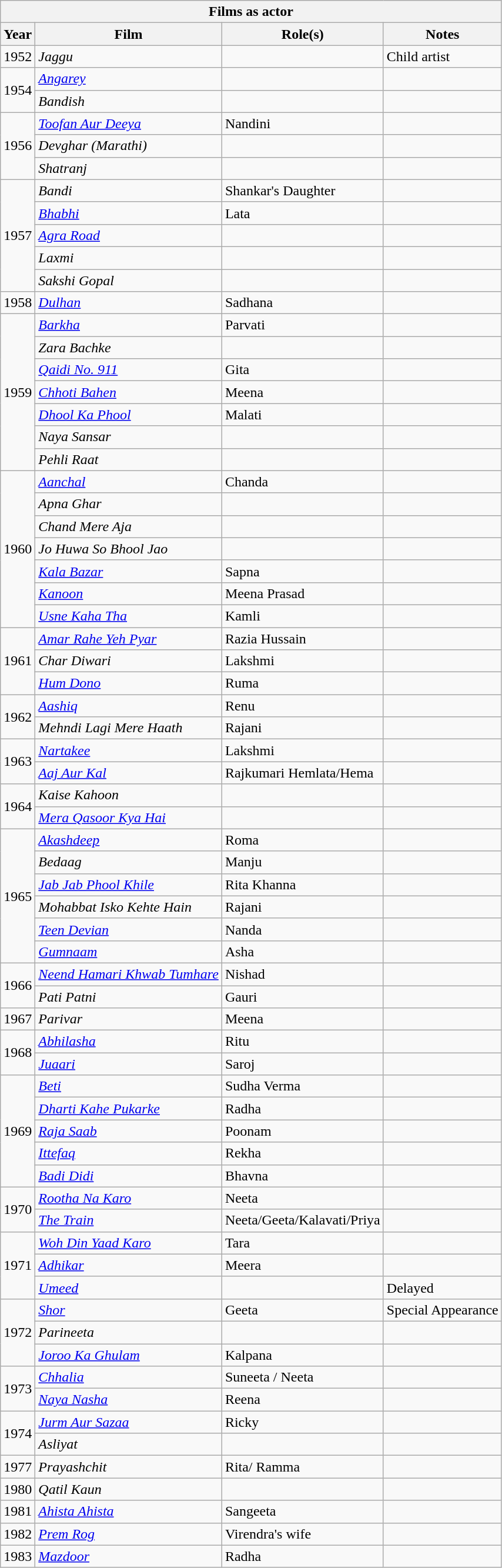<table class="wikitable">
<tr>
<th colspan="4" scope="col"><strong>Films as actor</strong></th>
</tr>
<tr>
<th>Year</th>
<th>Film</th>
<th>Role(s)</th>
<th>Notes</th>
</tr>
<tr>
<td>1952</td>
<td><em>Jaggu</em></td>
<td></td>
<td>Child artist</td>
</tr>
<tr>
<td rowspan="2">1954</td>
<td><em><a href='#'>Angarey</a></em></td>
<td></td>
<td></td>
</tr>
<tr>
<td><em>Bandish</em></td>
<td></td>
<td></td>
</tr>
<tr>
<td rowspan="3">1956</td>
<td><em><a href='#'>Toofan Aur Deeya</a></em></td>
<td>Nandini</td>
<td></td>
</tr>
<tr>
<td><em>Devghar (Marathi)</em></td>
<td></td>
<td></td>
</tr>
<tr>
<td><em>Shatranj</em></td>
<td></td>
<td></td>
</tr>
<tr>
<td rowspan="5">1957</td>
<td><em>Bandi</em></td>
<td>Shankar's Daughter</td>
<td></td>
</tr>
<tr>
<td><em><a href='#'>Bhabhi</a></em></td>
<td>Lata</td>
<td></td>
</tr>
<tr>
<td><em><a href='#'>Agra Road</a></em></td>
<td></td>
<td></td>
</tr>
<tr>
<td><em>Laxmi</em></td>
<td></td>
<td></td>
</tr>
<tr>
<td><em>Sakshi Gopal</em></td>
<td></td>
<td></td>
</tr>
<tr>
<td>1958</td>
<td><em><a href='#'>Dulhan</a></em></td>
<td>Sadhana</td>
<td></td>
</tr>
<tr>
<td rowspan="7">1959</td>
<td><em><a href='#'>Barkha</a></em></td>
<td>Parvati</td>
<td></td>
</tr>
<tr>
<td><em>Zara Bachke</em></td>
<td></td>
<td></td>
</tr>
<tr>
<td><em><a href='#'>Qaidi No. 911</a></em></td>
<td>Gita</td>
<td></td>
</tr>
<tr>
<td><em><a href='#'>Chhoti Bahen</a></em></td>
<td>Meena</td>
<td></td>
</tr>
<tr>
<td><em><a href='#'>Dhool Ka Phool</a></em></td>
<td>Malati</td>
<td></td>
</tr>
<tr>
<td><em>Naya Sansar</em></td>
<td></td>
<td></td>
</tr>
<tr>
<td><em>Pehli Raat</em></td>
<td></td>
<td></td>
</tr>
<tr>
<td rowspan="7">1960</td>
<td><em><a href='#'>Aanchal</a></em></td>
<td>Chanda</td>
<td></td>
</tr>
<tr>
<td><em>Apna Ghar</em></td>
<td></td>
<td></td>
</tr>
<tr>
<td><em>Chand Mere Aja</em></td>
<td></td>
<td></td>
</tr>
<tr>
<td><em>Jo Huwa So Bhool Jao</em></td>
<td></td>
<td></td>
</tr>
<tr>
<td><em><a href='#'>Kala Bazar</a></em></td>
<td>Sapna</td>
<td></td>
</tr>
<tr>
<td><em><a href='#'>Kanoon</a></em></td>
<td>Meena Prasad</td>
<td></td>
</tr>
<tr>
<td><em><a href='#'>Usne Kaha Tha</a></em></td>
<td>Kamli</td>
<td></td>
</tr>
<tr>
<td rowspan="3">1961</td>
<td><em><a href='#'>Amar Rahe Yeh Pyar</a></em></td>
<td>Razia Hussain</td>
<td></td>
</tr>
<tr>
<td><em>Char Diwari</em></td>
<td>Lakshmi</td>
<td></td>
</tr>
<tr>
<td><em><a href='#'>Hum Dono</a></em></td>
<td>Ruma</td>
<td></td>
</tr>
<tr>
<td rowspan="2">1962</td>
<td><em><a href='#'>Aashiq</a></em></td>
<td>Renu</td>
<td></td>
</tr>
<tr>
<td><em>Mehndi Lagi Mere Haath</em></td>
<td>Rajani</td>
<td></td>
</tr>
<tr>
<td rowspan="2">1963</td>
<td><em><a href='#'>Nartakee</a></em></td>
<td>Lakshmi</td>
<td></td>
</tr>
<tr>
<td><em><a href='#'>Aaj Aur Kal</a></em></td>
<td>Rajkumari Hemlata/Hema</td>
<td></td>
</tr>
<tr>
<td rowspan="2">1964</td>
<td><em>Kaise Kahoon</em></td>
<td></td>
<td></td>
</tr>
<tr>
<td><em><a href='#'>Mera Qasoor Kya Hai</a></em></td>
<td></td>
<td></td>
</tr>
<tr>
<td rowspan="6">1965</td>
<td><em><a href='#'>Akashdeep</a></em></td>
<td>Roma</td>
<td></td>
</tr>
<tr>
<td><em>Bedaag</em></td>
<td>Manju</td>
<td></td>
</tr>
<tr>
<td><em><a href='#'>Jab Jab Phool Khile</a></em></td>
<td>Rita Khanna</td>
<td></td>
</tr>
<tr>
<td><em>Mohabbat Isko Kehte Hain</em></td>
<td>Rajani</td>
<td></td>
</tr>
<tr>
<td><em><a href='#'>Teen Devian</a></em></td>
<td>Nanda</td>
<td></td>
</tr>
<tr>
<td><em><a href='#'>Gumnaam</a></em></td>
<td>Asha</td>
<td></td>
</tr>
<tr>
<td rowspan="2">1966</td>
<td><em><a href='#'>Neend Hamari Khwab Tumhare</a></em></td>
<td>Nishad</td>
<td></td>
</tr>
<tr>
<td><em>Pati Patni</em></td>
<td>Gauri</td>
<td></td>
</tr>
<tr>
<td>1967</td>
<td><em>Parivar</em></td>
<td>Meena</td>
<td></td>
</tr>
<tr>
<td rowspan="2">1968</td>
<td><em><a href='#'>Abhilasha</a></em></td>
<td>Ritu</td>
<td></td>
</tr>
<tr>
<td><em><a href='#'>Juaari</a></em></td>
<td>Saroj</td>
<td></td>
</tr>
<tr>
<td rowspan="5">1969</td>
<td><em><a href='#'>Beti</a></em></td>
<td>Sudha Verma</td>
<td></td>
</tr>
<tr>
<td><em><a href='#'>Dharti Kahe Pukarke</a></em></td>
<td>Radha</td>
<td></td>
</tr>
<tr>
<td><em><a href='#'>Raja Saab</a></em></td>
<td>Poonam</td>
<td></td>
</tr>
<tr>
<td><em><a href='#'>Ittefaq</a></em></td>
<td>Rekha</td>
<td></td>
</tr>
<tr>
<td><em><a href='#'>Badi Didi</a></em></td>
<td>Bhavna</td>
<td></td>
</tr>
<tr>
<td rowspan="2">1970</td>
<td><em><a href='#'>Rootha Na Karo</a></em></td>
<td>Neeta</td>
<td></td>
</tr>
<tr>
<td><em><a href='#'>The Train</a></em></td>
<td>Neeta/Geeta/Kalavati/Priya</td>
<td></td>
</tr>
<tr>
<td rowspan="3">1971</td>
<td><em><a href='#'>Woh Din Yaad Karo</a></em></td>
<td>Tara</td>
<td></td>
</tr>
<tr>
<td><em><a href='#'>Adhikar</a></em></td>
<td>Meera</td>
<td></td>
</tr>
<tr>
<td><em><a href='#'>Umeed</a></em></td>
<td></td>
<td>Delayed</td>
</tr>
<tr>
<td rowspan="3">1972</td>
<td><em><a href='#'>Shor</a></em></td>
<td>Geeta</td>
<td>Special Appearance</td>
</tr>
<tr>
<td><em>Parineeta</em></td>
<td></td>
<td></td>
</tr>
<tr>
<td><em><a href='#'>Joroo Ka Ghulam</a></em></td>
<td>Kalpana</td>
<td></td>
</tr>
<tr>
<td rowspan="2">1973</td>
<td><em><a href='#'>Chhalia</a></em></td>
<td>Suneeta / Neeta</td>
<td></td>
</tr>
<tr>
<td><em><a href='#'>Naya Nasha</a></em></td>
<td>Reena</td>
<td></td>
</tr>
<tr>
<td rowspan="2">1974</td>
<td><em><a href='#'>Jurm Aur Sazaa</a></em></td>
<td>Ricky</td>
<td></td>
</tr>
<tr>
<td><em>Asliyat</em></td>
<td></td>
<td></td>
</tr>
<tr>
<td>1977</td>
<td><em>Prayashchit</em></td>
<td>Rita/ Ramma</td>
<td></td>
</tr>
<tr>
<td>1980</td>
<td><em>Qatil Kaun</em></td>
<td></td>
<td></td>
</tr>
<tr>
<td>1981</td>
<td><em><a href='#'>Ahista Ahista</a></em></td>
<td>Sangeeta</td>
<td></td>
</tr>
<tr>
<td>1982</td>
<td><em><a href='#'>Prem Rog</a></em></td>
<td>Virendra's wife</td>
<td></td>
</tr>
<tr>
<td>1983</td>
<td><em><a href='#'>Mazdoor</a></em></td>
<td>Radha</td>
<td></td>
</tr>
</table>
